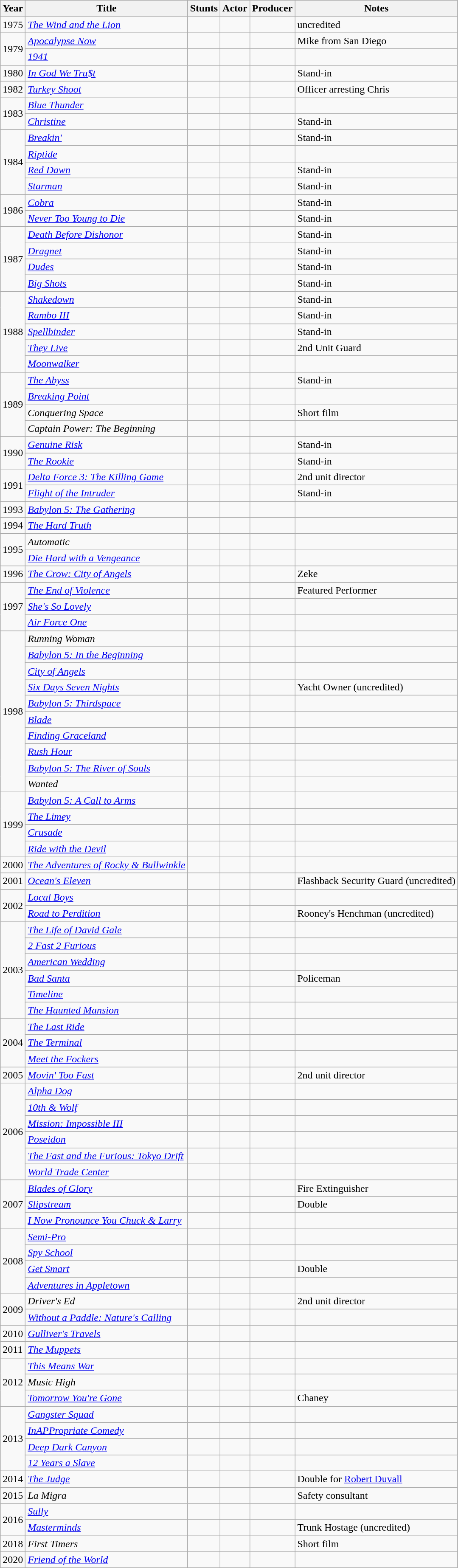<table class="wikitable sortable">
<tr>
<th>Year</th>
<th>Title</th>
<th>Stunts</th>
<th>Actor</th>
<th>Producer</th>
<th>Notes</th>
</tr>
<tr>
<td>1975</td>
<td><em><a href='#'>The Wind and the Lion</a></em></td>
<td></td>
<td></td>
<td></td>
<td>uncredited</td>
</tr>
<tr>
<td rowspan="2">1979</td>
<td><em><a href='#'>Apocalypse Now</a></em></td>
<td></td>
<td></td>
<td></td>
<td>Mike from San Diego</td>
</tr>
<tr>
<td><em><a href='#'>1941</a></em></td>
<td></td>
<td></td>
<td></td>
<td></td>
</tr>
<tr>
<td>1980</td>
<td><em><a href='#'>In God We Tru$t</a></em></td>
<td></td>
<td></td>
<td></td>
<td>Stand-in</td>
</tr>
<tr>
<td>1982</td>
<td><em><a href='#'>Turkey Shoot</a></em></td>
<td></td>
<td></td>
<td></td>
<td>Officer arresting Chris</td>
</tr>
<tr>
<td rowspan="2">1983</td>
<td><em><a href='#'>Blue Thunder</a></em></td>
<td></td>
<td></td>
<td></td>
<td></td>
</tr>
<tr>
<td><em><a href='#'>Christine</a></em></td>
<td></td>
<td></td>
<td></td>
<td>Stand-in</td>
</tr>
<tr>
<td rowspan="4">1984</td>
<td><em><a href='#'>Breakin'</a></em></td>
<td></td>
<td></td>
<td></td>
<td>Stand-in</td>
</tr>
<tr>
<td><em><a href='#'>Riptide</a></em></td>
<td></td>
<td></td>
<td></td>
<td></td>
</tr>
<tr>
<td><em><a href='#'>Red Dawn</a></em></td>
<td></td>
<td></td>
<td></td>
<td>Stand-in</td>
</tr>
<tr>
<td><em><a href='#'>Starman</a></em></td>
<td></td>
<td></td>
<td></td>
<td>Stand-in</td>
</tr>
<tr>
<td rowspan="2">1986</td>
<td><em><a href='#'>Cobra</a></em></td>
<td></td>
<td></td>
<td></td>
<td>Stand-in</td>
</tr>
<tr>
<td><em><a href='#'>Never Too Young to Die</a></em></td>
<td></td>
<td></td>
<td></td>
<td>Stand-in</td>
</tr>
<tr>
<td rowspan="4">1987</td>
<td><em><a href='#'>Death Before Dishonor</a></em></td>
<td></td>
<td></td>
<td></td>
<td>Stand-in</td>
</tr>
<tr>
<td><em><a href='#'>Dragnet</a></em></td>
<td></td>
<td></td>
<td></td>
<td>Stand-in</td>
</tr>
<tr>
<td><a href='#'><em>Dudes</em></a></td>
<td></td>
<td></td>
<td></td>
<td>Stand-in</td>
</tr>
<tr>
<td><em><a href='#'>Big Shots</a></em></td>
<td></td>
<td></td>
<td></td>
<td>Stand-in</td>
</tr>
<tr>
<td rowspan="5">1988</td>
<td><em><a href='#'>Shakedown</a></em></td>
<td></td>
<td></td>
<td></td>
<td>Stand-in</td>
</tr>
<tr>
<td><em><a href='#'>Rambo III</a></em></td>
<td></td>
<td></td>
<td></td>
<td>Stand-in</td>
</tr>
<tr>
<td><em><a href='#'>Spellbinder</a></em></td>
<td></td>
<td></td>
<td></td>
<td>Stand-in</td>
</tr>
<tr>
<td><em><a href='#'>They Live</a></em></td>
<td></td>
<td></td>
<td></td>
<td>2nd Unit Guard</td>
</tr>
<tr>
<td><em><a href='#'>Moonwalker</a></em></td>
<td></td>
<td></td>
<td></td>
<td></td>
</tr>
<tr>
<td rowspan="4">1989</td>
<td><em><a href='#'>The Abyss</a></em></td>
<td></td>
<td></td>
<td></td>
<td>Stand-in</td>
</tr>
<tr>
<td><em><a href='#'>Breaking Point</a></em></td>
<td></td>
<td></td>
<td></td>
<td></td>
</tr>
<tr>
<td><em>Conquering Space</em></td>
<td></td>
<td></td>
<td></td>
<td>Short film</td>
</tr>
<tr>
<td><em>Captain Power: The Beginning</em></td>
<td></td>
<td></td>
<td></td>
<td></td>
</tr>
<tr>
<td rowspan="2">1990</td>
<td><em><a href='#'>Genuine Risk</a></em></td>
<td></td>
<td></td>
<td></td>
<td>Stand-in</td>
</tr>
<tr>
<td><em><a href='#'>The Rookie</a></em></td>
<td></td>
<td></td>
<td></td>
<td>Stand-in</td>
</tr>
<tr>
<td rowspan="2">1991</td>
<td><em><a href='#'>Delta Force 3: The Killing Game</a></em></td>
<td></td>
<td></td>
<td></td>
<td>2nd unit director</td>
</tr>
<tr>
<td><em><a href='#'>Flight of the Intruder</a></em></td>
<td></td>
<td></td>
<td></td>
<td>Stand-in</td>
</tr>
<tr>
<td>1993</td>
<td><em><a href='#'>Babylon 5: The Gathering</a></em></td>
<td></td>
<td></td>
<td></td>
<td></td>
</tr>
<tr>
<td>1994</td>
<td><em><a href='#'>The Hard Truth</a></em></td>
<td></td>
<td></td>
<td></td>
<td></td>
</tr>
<tr>
<td rowspan="2">1995</td>
<td><em>Automatic</em></td>
<td></td>
<td></td>
<td></td>
<td></td>
</tr>
<tr>
<td><em><a href='#'>Die Hard with a Vengeance</a></em></td>
<td></td>
<td></td>
<td></td>
<td></td>
</tr>
<tr>
<td>1996</td>
<td><em><a href='#'>The Crow: City of Angels</a></em></td>
<td></td>
<td></td>
<td></td>
<td>Zeke</td>
</tr>
<tr>
<td rowspan="3">1997</td>
<td><em><a href='#'>The End of Violence</a></em></td>
<td></td>
<td></td>
<td></td>
<td>Featured Performer</td>
</tr>
<tr>
<td><em><a href='#'>She's So Lovely</a></em></td>
<td></td>
<td></td>
<td></td>
<td></td>
</tr>
<tr>
<td><em><a href='#'>Air Force One</a></em></td>
<td></td>
<td></td>
<td></td>
<td></td>
</tr>
<tr>
<td rowspan="10">1998</td>
<td><em>Running Woman</em></td>
<td></td>
<td></td>
<td></td>
<td></td>
</tr>
<tr>
<td><em><a href='#'>Babylon 5: In the Beginning</a></em></td>
<td></td>
<td></td>
<td></td>
<td></td>
</tr>
<tr>
<td><em><a href='#'>City of Angels</a></em></td>
<td></td>
<td></td>
<td></td>
<td></td>
</tr>
<tr>
<td><em><a href='#'>Six Days Seven Nights</a></em></td>
<td></td>
<td></td>
<td></td>
<td>Yacht Owner (uncredited)</td>
</tr>
<tr>
<td><em><a href='#'>Babylon 5: Thirdspace</a></em></td>
<td></td>
<td></td>
<td></td>
<td></td>
</tr>
<tr>
<td><em><a href='#'>Blade</a></em></td>
<td></td>
<td></td>
<td></td>
<td></td>
</tr>
<tr>
<td><em><a href='#'>Finding Graceland</a></em></td>
<td></td>
<td></td>
<td></td>
<td></td>
</tr>
<tr>
<td><em><a href='#'>Rush Hour</a></em></td>
<td></td>
<td></td>
<td></td>
<td></td>
</tr>
<tr>
<td><em><a href='#'>Babylon 5: The River of Souls</a></em></td>
<td></td>
<td></td>
<td></td>
<td></td>
</tr>
<tr>
<td><em>Wanted</em></td>
<td></td>
<td></td>
<td></td>
<td></td>
</tr>
<tr>
<td rowspan="4">1999</td>
<td><em><a href='#'>Babylon 5: A Call to Arms</a></em></td>
<td></td>
<td></td>
<td></td>
<td></td>
</tr>
<tr>
<td><em><a href='#'>The Limey</a></em></td>
<td></td>
<td></td>
<td></td>
<td></td>
</tr>
<tr>
<td><em><a href='#'>Crusade</a></em></td>
<td></td>
<td></td>
<td></td>
<td></td>
</tr>
<tr>
<td><em><a href='#'>Ride with the Devil</a></em></td>
<td></td>
<td></td>
<td></td>
<td></td>
</tr>
<tr>
<td>2000</td>
<td><em><a href='#'>The Adventures of Rocky & Bullwinkle</a></em></td>
<td></td>
<td></td>
<td></td>
<td></td>
</tr>
<tr>
<td>2001</td>
<td><em><a href='#'>Ocean's Eleven</a></em></td>
<td></td>
<td></td>
<td></td>
<td>Flashback Security Guard (uncredited)</td>
</tr>
<tr>
<td rowspan="2">2002</td>
<td><em><a href='#'>Local Boys</a></em></td>
<td></td>
<td></td>
<td></td>
<td></td>
</tr>
<tr>
<td><em><a href='#'>Road to Perdition</a></em></td>
<td></td>
<td></td>
<td></td>
<td>Rooney's Henchman (uncredited)</td>
</tr>
<tr>
<td rowspan="6">2003</td>
<td><em><a href='#'>The Life of David Gale</a></em></td>
<td></td>
<td></td>
<td></td>
<td></td>
</tr>
<tr>
<td><em><a href='#'>2 Fast 2 Furious</a></em></td>
<td></td>
<td></td>
<td></td>
<td></td>
</tr>
<tr>
<td><em><a href='#'>American Wedding</a></em></td>
<td></td>
<td></td>
<td></td>
<td></td>
</tr>
<tr>
<td><em><a href='#'>Bad Santa</a></em></td>
<td></td>
<td></td>
<td></td>
<td>Policeman</td>
</tr>
<tr>
<td><em><a href='#'>Timeline</a></em></td>
<td></td>
<td></td>
<td></td>
<td></td>
</tr>
<tr>
<td><em><a href='#'>The Haunted Mansion</a></em></td>
<td></td>
<td></td>
<td></td>
<td></td>
</tr>
<tr>
<td rowspan="3">2004</td>
<td><em><a href='#'>The Last Ride</a></em></td>
<td></td>
<td></td>
<td></td>
<td></td>
</tr>
<tr>
<td><em><a href='#'>The Terminal</a></em></td>
<td></td>
<td></td>
<td></td>
<td></td>
</tr>
<tr>
<td><em><a href='#'>Meet the Fockers</a></em></td>
<td></td>
<td></td>
<td></td>
<td></td>
</tr>
<tr>
<td>2005</td>
<td><em><a href='#'>Movin' Too Fast</a></em></td>
<td></td>
<td></td>
<td></td>
<td>2nd unit director</td>
</tr>
<tr>
<td rowspan="6">2006</td>
<td><em><a href='#'>Alpha Dog</a></em></td>
<td></td>
<td></td>
<td></td>
<td></td>
</tr>
<tr>
<td><em><a href='#'>10th & Wolf</a></em></td>
<td></td>
<td></td>
<td></td>
<td></td>
</tr>
<tr>
<td><em><a href='#'>Mission: Impossible III</a></em></td>
<td></td>
<td></td>
<td></td>
<td></td>
</tr>
<tr>
<td><em><a href='#'>Poseidon</a></em></td>
<td></td>
<td></td>
<td></td>
<td></td>
</tr>
<tr>
<td><em><a href='#'>The Fast and the Furious: Tokyo Drift</a></em></td>
<td></td>
<td></td>
<td></td>
<td></td>
</tr>
<tr>
<td><em><a href='#'>World Trade Center</a></em></td>
<td></td>
<td></td>
<td></td>
<td></td>
</tr>
<tr>
<td rowspan="3">2007</td>
<td><em><a href='#'>Blades of Glory</a></em></td>
<td></td>
<td></td>
<td></td>
<td>Fire Extinguisher</td>
</tr>
<tr>
<td><em><a href='#'>Slipstream</a></em></td>
<td></td>
<td></td>
<td></td>
<td>Double</td>
</tr>
<tr>
<td><em><a href='#'>I Now Pronounce You Chuck & Larry</a></em></td>
<td></td>
<td></td>
<td></td>
<td></td>
</tr>
<tr>
<td rowspan="4">2008</td>
<td><em><a href='#'>Semi-Pro</a></em></td>
<td></td>
<td></td>
<td></td>
<td></td>
</tr>
<tr>
<td><em><a href='#'>Spy School</a></em></td>
<td></td>
<td></td>
<td></td>
<td></td>
</tr>
<tr>
<td><em><a href='#'>Get Smart</a></em></td>
<td></td>
<td></td>
<td></td>
<td>Double</td>
</tr>
<tr>
<td><em><a href='#'>Adventures in Appletown</a></em></td>
<td></td>
<td></td>
<td></td>
<td></td>
</tr>
<tr>
<td rowspan="2">2009</td>
<td><em>Driver's Ed</em></td>
<td></td>
<td></td>
<td></td>
<td>2nd unit director</td>
</tr>
<tr>
<td><em><a href='#'>Without a Paddle: Nature's Calling</a></em></td>
<td></td>
<td></td>
<td></td>
<td></td>
</tr>
<tr>
<td>2010</td>
<td><em><a href='#'>Gulliver's Travels</a></em></td>
<td></td>
<td></td>
<td></td>
<td></td>
</tr>
<tr>
<td>2011</td>
<td><em><a href='#'>The Muppets</a></em></td>
<td></td>
<td></td>
<td></td>
<td></td>
</tr>
<tr>
<td rowspan="3">2012</td>
<td><em><a href='#'>This Means War</a></em></td>
<td></td>
<td></td>
<td></td>
<td></td>
</tr>
<tr>
<td><em>Music High</em></td>
<td></td>
<td></td>
<td></td>
<td></td>
</tr>
<tr>
<td><em><a href='#'>Tomorrow You're Gone</a></em></td>
<td></td>
<td></td>
<td></td>
<td>Chaney</td>
</tr>
<tr>
<td rowspan="4">2013</td>
<td><em><a href='#'>Gangster Squad</a></em></td>
<td></td>
<td></td>
<td></td>
<td></td>
</tr>
<tr>
<td><em><a href='#'>InAPPropriate Comedy</a></em></td>
<td></td>
<td></td>
<td></td>
<td></td>
</tr>
<tr>
<td><em><a href='#'>Deep Dark Canyon</a></em></td>
<td></td>
<td></td>
<td></td>
<td></td>
</tr>
<tr>
<td><em><a href='#'>12 Years a Slave</a></em></td>
<td></td>
<td></td>
<td></td>
<td></td>
</tr>
<tr>
<td>2014</td>
<td><em><a href='#'>The Judge</a></em></td>
<td></td>
<td></td>
<td></td>
<td>Double for <a href='#'>Robert Duvall</a></td>
</tr>
<tr>
<td>2015</td>
<td><em>La Migra</em></td>
<td></td>
<td></td>
<td></td>
<td>Safety consultant</td>
</tr>
<tr>
<td rowspan="2">2016</td>
<td><em><a href='#'>Sully</a></em></td>
<td></td>
<td></td>
<td></td>
<td></td>
</tr>
<tr>
<td><em><a href='#'>Masterminds</a></em></td>
<td></td>
<td></td>
<td></td>
<td>Trunk Hostage (uncredited)</td>
</tr>
<tr>
<td>2018</td>
<td><em>First Timers</em></td>
<td></td>
<td></td>
<td></td>
<td>Short film</td>
</tr>
<tr>
<td>2020</td>
<td><em><a href='#'>Friend of the World</a></em></td>
<td></td>
<td></td>
<td></td>
<td></td>
</tr>
</table>
